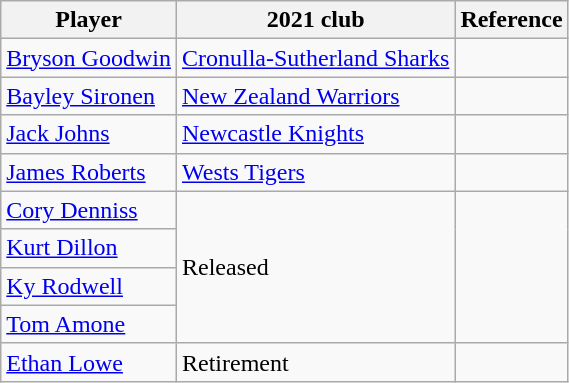<table class="wikitable">
<tr>
<th>Player</th>
<th>2021 club</th>
<th>Reference</th>
</tr>
<tr>
<td><a href='#'>Bryson Goodwin</a></td>
<td> <a href='#'>Cronulla-Sutherland Sharks</a></td>
<td></td>
</tr>
<tr>
<td><a href='#'>Bayley Sironen</a></td>
<td> <a href='#'>New Zealand Warriors</a></td>
<td></td>
</tr>
<tr>
<td><a href='#'>Jack Johns</a></td>
<td> <a href='#'>Newcastle Knights</a></td>
<td></td>
</tr>
<tr>
<td><a href='#'>James Roberts</a></td>
<td> <a href='#'>Wests Tigers</a></td>
<td></td>
</tr>
<tr>
<td><a href='#'>Cory Denniss</a></td>
<td rowspan="4">Released</td>
<td rowspan="4"></td>
</tr>
<tr>
<td><a href='#'>Kurt Dillon</a></td>
</tr>
<tr>
<td><a href='#'>Ky Rodwell</a></td>
</tr>
<tr>
<td><a href='#'>Tom Amone</a></td>
</tr>
<tr>
<td><a href='#'>Ethan Lowe</a></td>
<td>Retirement</td>
<td></td>
</tr>
</table>
